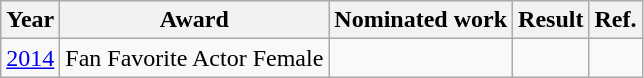<table class="wikitable">
<tr>
<th>Year</th>
<th>Award</th>
<th>Nominated work</th>
<th>Result</th>
<th>Ref.</th>
</tr>
<tr>
<td><a href='#'>2014</a></td>
<td>Fan Favorite Actor Female</td>
<td></td>
<td></td>
<td align="center"></td>
</tr>
</table>
